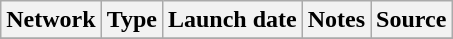<table class="wikitable sortable">
<tr>
<th>Network</th>
<th>Type</th>
<th>Launch date</th>
<th>Notes</th>
<th>Source</th>
</tr>
<tr>
</tr>
</table>
